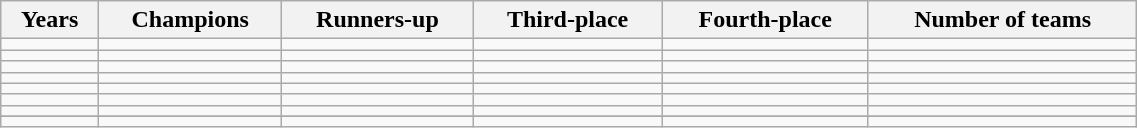<table class="wikitable sortable" style="text-align:left;width:60%">
<tr>
<th>Years</th>
<th>Champions</th>
<th>Runners-up</th>
<th>Third-place</th>
<th>Fourth-place</th>
<th>Number of teams</th>
</tr>
<tr>
<td></td>
<td></td>
<td></td>
<td></td>
<td></td>
<td></td>
</tr>
<tr>
<td></td>
<td></td>
<td></td>
<td></td>
<td></td>
<td></td>
</tr>
<tr>
<td></td>
<td></td>
<td></td>
<td></td>
<td></td>
<td></td>
</tr>
<tr>
<td></td>
<td></td>
<td></td>
<td></td>
<td></td>
<td></td>
</tr>
<tr>
<td></td>
<td></td>
<td></td>
<td></td>
<td></td>
<td></td>
</tr>
<tr>
<td></td>
<td></td>
<td></td>
<td></td>
<td></td>
<td></td>
</tr>
<tr>
<td></td>
<td></td>
<td></td>
<td></td>
<td></td>
<td></td>
</tr>
<tr>
</tr>
<tr>
<td></td>
<td></td>
<td></td>
<td></td>
<td></td>
<td></td>
</tr>
</table>
